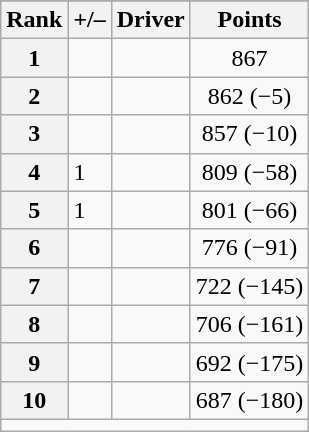<table class="wikitable sortable">
<tr>
</tr>
<tr>
<th scope="col">Rank</th>
<th scope="col">+/–</th>
<th scope="col">Driver</th>
<th scope="col">Points</th>
</tr>
<tr>
<th scope="row">1</th>
<td align="left"></td>
<td></td>
<td style="text-align:center;">867</td>
</tr>
<tr>
<th scope="row">2</th>
<td align="left"></td>
<td></td>
<td style="text-align:center;">862 (−5)</td>
</tr>
<tr>
<th scope="row">3</th>
<td align="left"></td>
<td></td>
<td style="text-align:center;">857 (−10)</td>
</tr>
<tr>
<th scope="row">4</th>
<td align="left"> 1</td>
<td></td>
<td style="text-align:center;">809 (−58)</td>
</tr>
<tr>
<th scope="row">5</th>
<td align="left"> 1</td>
<td></td>
<td style="text-align:center;">801 (−66)</td>
</tr>
<tr>
<th scope="row">6</th>
<td align="left"></td>
<td></td>
<td style="text-align:center;">776 (−91)</td>
</tr>
<tr>
<th scope="row">7</th>
<td align="left"></td>
<td></td>
<td style="text-align:center;">722 (−145)</td>
</tr>
<tr>
<th scope="row">8</th>
<td align="left"></td>
<td></td>
<td style="text-align:center;">706 (−161)</td>
</tr>
<tr>
<th scope="row">9</th>
<td align="left"></td>
<td></td>
<td style="text-align:center;">692 (−175)</td>
</tr>
<tr>
<th scope="row">10</th>
<td align="left"></td>
<td></td>
<td style="text-align:center;">687 (−180)</td>
</tr>
<tr class="sortbottom">
<td colspan="9"></td>
</tr>
</table>
